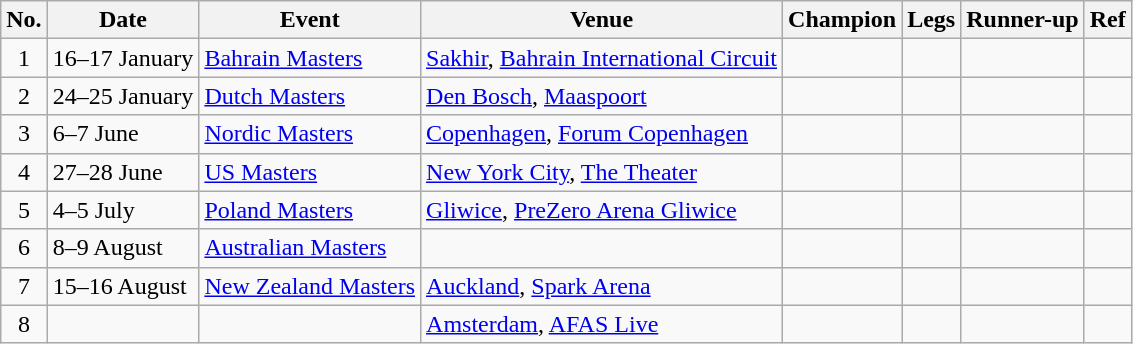<table class="wikitable">
<tr>
<th>No.</th>
<th>Date</th>
<th>Event</th>
<th>Venue</th>
<th>Champion</th>
<th>Legs</th>
<th>Runner-up</th>
<th>Ref</th>
</tr>
<tr>
<td align="center">1</td>
<td align="left">16–17 January</td>
<td><a href='#'>Bahrain Masters</a></td>
<td> <a href='#'>Sakhir</a>, <a href='#'>Bahrain International Circuit</a></td>
<td align="right"></td>
<td></td>
<td></td>
<td align="center"></td>
</tr>
<tr>
<td align="center">2</td>
<td align="left">24–25 January</td>
<td><a href='#'>Dutch Masters</a></td>
<td> <a href='#'>Den Bosch</a>, <a href='#'>Maaspoort</a></td>
<td align="right"></td>
<td></td>
<td></td>
<td align="center"></td>
</tr>
<tr>
<td align="center">3</td>
<td align="left">6–7 June</td>
<td><a href='#'>Nordic Masters</a></td>
<td> <a href='#'>Copenhagen</a>, <a href='#'>Forum Copenhagen</a></td>
<td align="right"></td>
<td></td>
<td></td>
<td align="center"></td>
</tr>
<tr>
<td align="center">4</td>
<td align="left">27–28 June</td>
<td><a href='#'>US Masters</a></td>
<td> <a href='#'>New York City</a>, <a href='#'>The Theater</a></td>
<td align="right"></td>
<td></td>
<td></td>
<td align="center"></td>
</tr>
<tr>
<td align="center">5</td>
<td align="left">4–5 July</td>
<td><a href='#'>Poland Masters</a></td>
<td> <a href='#'>Gliwice</a>, <a href='#'>PreZero Arena Gliwice</a></td>
<td align="right"></td>
<td></td>
<td></td>
<td align="center"></td>
</tr>
<tr>
<td align="center">6</td>
<td align="left">8–9 August</td>
<td><a href='#'>Australian Masters</a></td>
<td></td>
<td align="right"></td>
<td></td>
<td></td>
<td align="center"></td>
</tr>
<tr>
<td align="center">7</td>
<td align="left">15–16 August</td>
<td><a href='#'>New Zealand Masters</a></td>
<td> <a href='#'>Auckland</a>, <a href='#'>Spark Arena</a></td>
<td align="right"></td>
<td></td>
<td></td>
<td align="center"></td>
</tr>
<tr>
<td align="center">8</td>
<td align="left"></td>
<td></td>
<td> <a href='#'>Amsterdam</a>, <a href='#'>AFAS Live</a></td>
<td align="right"></td>
<td></td>
<td></td>
<td align="center"></td>
</tr>
</table>
